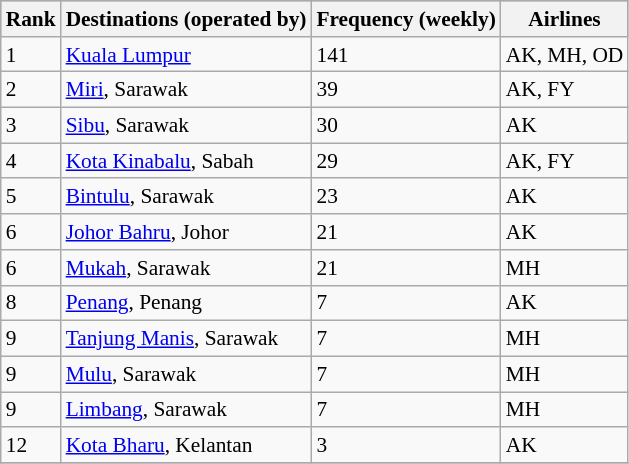<table class="wikitable sortable" style="font-size:89%; align=center;">
<tr style="background:darkgrey;">
<th>Rank</th>
<th>Destinations (operated by)</th>
<th>Frequency (weekly)</th>
<th>Airlines</th>
</tr>
<tr>
<td>1</td>
<td> <a href='#'>Kuala Lumpur</a></td>
<td>141</td>
<td>AK, MH, OD</td>
</tr>
<tr>
<td>2</td>
<td> <a href='#'>Miri</a>, Sarawak</td>
<td>39</td>
<td>AK, FY</td>
</tr>
<tr>
<td>3</td>
<td> <a href='#'>Sibu</a>, Sarawak</td>
<td>30</td>
<td>AK</td>
</tr>
<tr>
<td>4</td>
<td> <a href='#'>Kota Kinabalu</a>, Sabah</td>
<td>29</td>
<td>AK, FY</td>
</tr>
<tr>
<td>5</td>
<td> <a href='#'>Bintulu</a>, Sarawak</td>
<td>23</td>
<td>AK</td>
</tr>
<tr>
<td>6</td>
<td> <a href='#'>Johor Bahru</a>, Johor</td>
<td>21</td>
<td>AK</td>
</tr>
<tr>
<td>6</td>
<td> <a href='#'>Mukah</a>, Sarawak</td>
<td>21</td>
<td>MH</td>
</tr>
<tr>
<td>8</td>
<td> <a href='#'>Penang</a>, Penang</td>
<td>7</td>
<td>AK</td>
</tr>
<tr>
<td>9</td>
<td> <a href='#'>Tanjung Manis</a>, Sarawak</td>
<td>7</td>
<td>MH</td>
</tr>
<tr>
<td>9</td>
<td> <a href='#'>Mulu</a>, Sarawak</td>
<td>7</td>
<td>MH</td>
</tr>
<tr>
<td>9</td>
<td> <a href='#'>Limbang</a>, Sarawak</td>
<td>7</td>
<td>MH</td>
</tr>
<tr>
<td>12</td>
<td> <a href='#'>Kota Bharu</a>, Kelantan</td>
<td>3</td>
<td>AK</td>
</tr>
<tr>
</tr>
</table>
